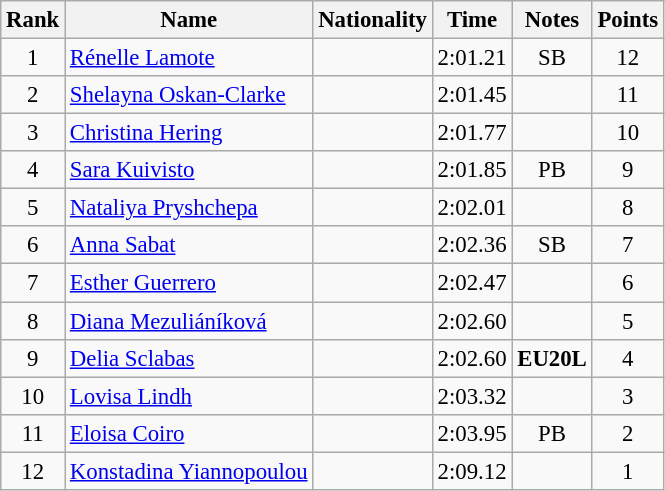<table class="wikitable sortable" style="text-align:center; font-size:95%">
<tr>
<th>Rank</th>
<th>Name</th>
<th>Nationality</th>
<th>Time</th>
<th>Notes</th>
<th>Points</th>
</tr>
<tr>
<td>1</td>
<td align=left><a href='#'>Rénelle Lamote</a></td>
<td align=left></td>
<td>2:01.21</td>
<td>SB</td>
<td>12</td>
</tr>
<tr>
<td>2</td>
<td align=left><a href='#'>Shelayna Oskan-Clarke</a></td>
<td align=left></td>
<td>2:01.45</td>
<td></td>
<td>11</td>
</tr>
<tr>
<td>3</td>
<td align=left><a href='#'>Christina Hering</a></td>
<td align=left></td>
<td>2:01.77</td>
<td></td>
<td>10</td>
</tr>
<tr>
<td>4</td>
<td align=left><a href='#'>Sara Kuivisto</a></td>
<td align=left></td>
<td>2:01.85</td>
<td>PB</td>
<td>9</td>
</tr>
<tr>
<td>5</td>
<td align=left><a href='#'>Nataliya Pryshchepa</a></td>
<td align=left></td>
<td>2:02.01</td>
<td></td>
<td>8</td>
</tr>
<tr>
<td>6</td>
<td align=left><a href='#'>Anna Sabat</a></td>
<td align=left></td>
<td>2:02.36</td>
<td>SB</td>
<td>7</td>
</tr>
<tr>
<td>7</td>
<td align=left><a href='#'>Esther Guerrero</a></td>
<td align=left></td>
<td>2:02.47</td>
<td></td>
<td>6</td>
</tr>
<tr>
<td>8</td>
<td align=left><a href='#'>Diana Mezuliáníková</a></td>
<td align=left></td>
<td>2:02.60</td>
<td></td>
<td>5</td>
</tr>
<tr>
<td>9</td>
<td align=left><a href='#'>Delia Sclabas</a></td>
<td align=left></td>
<td>2:02.60</td>
<td><strong>EU20L</strong></td>
<td>4</td>
</tr>
<tr>
<td>10</td>
<td align=left><a href='#'>Lovisa Lindh</a></td>
<td align=left></td>
<td>2:03.32</td>
<td></td>
<td>3</td>
</tr>
<tr>
<td>11</td>
<td align=left><a href='#'>Eloisa Coiro</a></td>
<td align=left></td>
<td>2:03.95</td>
<td>PB</td>
<td>2</td>
</tr>
<tr>
<td>12</td>
<td align=left><a href='#'>Konstadina Yiannopoulou</a></td>
<td align=left></td>
<td>2:09.12</td>
<td></td>
<td>1</td>
</tr>
</table>
